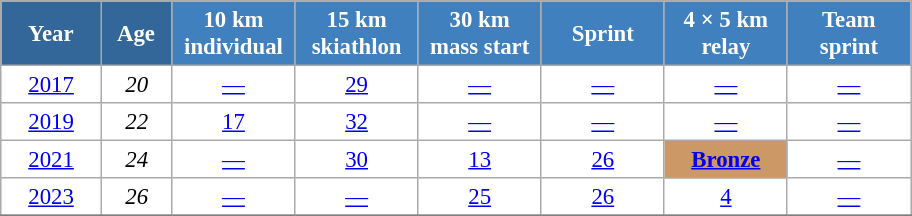<table class="wikitable" style="font-size:95%; text-align:center; border:grey solid 1px; border-collapse:collapse; background:#ffffff;">
<tr>
<th style="background-color:#369; color:white; width:60px;"> Year </th>
<th style="background-color:#369; color:white; width:40px;"> Age </th>
<th style="background-color:#4180be; color:white; width:75px;"> 10 km <br> individual </th>
<th style="background-color:#4180be; color:white; width:75px;"> 15 km <br> skiathlon </th>
<th style="background-color:#4180be; color:white; width:75px;"> 30 km <br> mass start </th>
<th style="background-color:#4180be; color:white; width:75px;"> Sprint </th>
<th style="background-color:#4180be; color:white; width:75px;"> 4 × 5 km <br> relay </th>
<th style="background-color:#4180be; color:white; width:75px;"> Team <br> sprint </th>
</tr>
<tr>
<td><a href='#'>2017</a></td>
<td><em>20</em></td>
<td><a href='#'>—</a></td>
<td><a href='#'>29</a></td>
<td><a href='#'>—</a></td>
<td><a href='#'>—</a></td>
<td><a href='#'>—</a></td>
<td><a href='#'>—</a></td>
</tr>
<tr>
<td><a href='#'>2019</a></td>
<td><em>22</em></td>
<td><a href='#'>17</a></td>
<td><a href='#'>32</a></td>
<td><a href='#'>—</a></td>
<td><a href='#'>—</a></td>
<td><a href='#'>—</a></td>
<td><a href='#'>—</a></td>
</tr>
<tr>
<td><a href='#'>2021</a></td>
<td><em>24</em></td>
<td><a href='#'>—</a></td>
<td><a href='#'>30</a></td>
<td><a href='#'>13</a></td>
<td><a href='#'>26</a></td>
<td style="background:#c96;"><a href='#'><strong>Bronze</strong></a></td>
<td><a href='#'>—</a></td>
</tr>
<tr>
<td><a href='#'>2023</a></td>
<td><em>26</em></td>
<td><a href='#'>—</a></td>
<td><a href='#'>—</a></td>
<td><a href='#'>25</a></td>
<td><a href='#'>26</a></td>
<td><a href='#'>4</a></td>
<td><a href='#'>—</a></td>
</tr>
<tr>
</tr>
</table>
